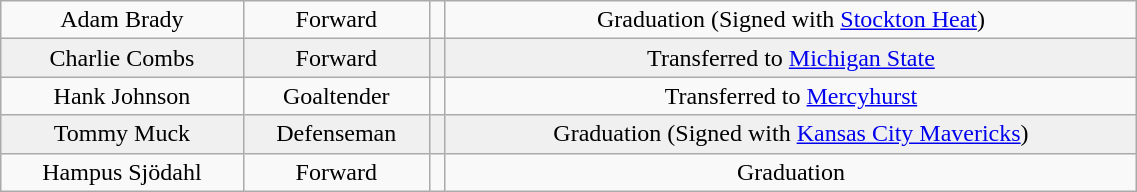<table class="wikitable" width="60%">
<tr align="center" bgcolor="">
<td>Adam Brady</td>
<td>Forward</td>
<td></td>
<td>Graduation (Signed with <a href='#'>Stockton Heat</a>)</td>
</tr>
<tr align="center" bgcolor="f0f0f0">
<td>Charlie Combs</td>
<td>Forward</td>
<td></td>
<td>Transferred to <a href='#'>Michigan State</a></td>
</tr>
<tr align="center" bgcolor="">
<td>Hank Johnson</td>
<td>Goaltender</td>
<td></td>
<td>Transferred to <a href='#'>Mercyhurst</a></td>
</tr>
<tr align="center" bgcolor="f0f0f0">
<td>Tommy Muck</td>
<td>Defenseman</td>
<td></td>
<td>Graduation (Signed with <a href='#'>Kansas City Mavericks</a>)</td>
</tr>
<tr align="center" bgcolor="">
<td>Hampus Sjödahl</td>
<td>Forward</td>
<td></td>
<td>Graduation</td>
</tr>
</table>
